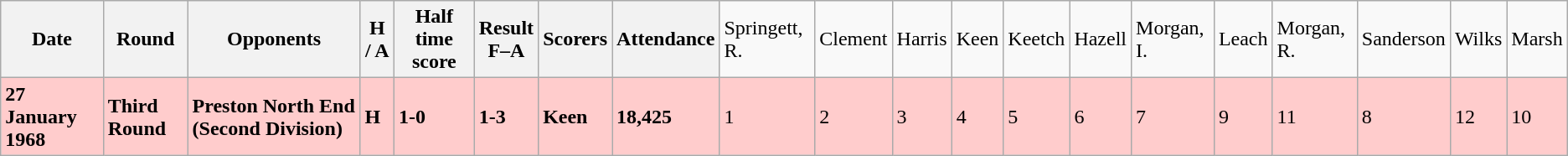<table class="wikitable">
<tr>
<th>Date</th>
<th>Round</th>
<th>Opponents</th>
<th>H / A</th>
<th><strong>Half time score</strong></th>
<th><strong>Result</strong><br><strong>F–A</strong></th>
<th>Scorers</th>
<th>Attendance</th>
<td>Springett, R.</td>
<td>Clement</td>
<td>Harris</td>
<td>Keen</td>
<td>Keetch</td>
<td>Hazell</td>
<td>Morgan, I.</td>
<td>Leach</td>
<td>Morgan, R.</td>
<td>Sanderson</td>
<td>Wilks</td>
<td>Marsh</td>
</tr>
<tr bgcolor="#ffcccc">
<td><strong>27 January 1968</strong></td>
<td><strong>Third Round</strong></td>
<td><strong>Preston North End (Second Division)</strong></td>
<td><strong>H</strong></td>
<td><strong>1-0</strong></td>
<td><strong>1-3</strong></td>
<td><strong>Keen</strong></td>
<td><strong>18,425</strong></td>
<td>1</td>
<td>2</td>
<td>3</td>
<td>4</td>
<td>5</td>
<td>6</td>
<td>7</td>
<td>9</td>
<td>11</td>
<td>8</td>
<td>12</td>
<td>10</td>
</tr>
</table>
